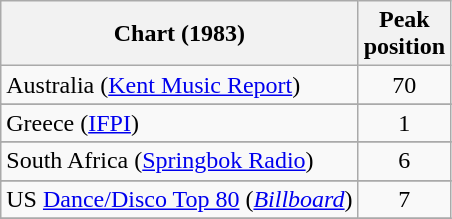<table class="wikitable sortable">
<tr>
<th>Chart (1983)</th>
<th>Peak<br>position</th>
</tr>
<tr>
<td>Australia (<a href='#'>Kent Music Report</a>)</td>
<td align="center">70</td>
</tr>
<tr>
</tr>
<tr>
<td>Greece (<a href='#'>IFPI</a>)</td>
<td align="center">1</td>
</tr>
<tr>
</tr>
<tr>
</tr>
<tr>
</tr>
<tr>
<td>South Africa (<a href='#'>Springbok Radio</a>)</td>
<td align="center">6</td>
</tr>
<tr>
</tr>
<tr>
</tr>
<tr>
<td>US <a href='#'>Dance/Disco Top 80</a> (<em><a href='#'>Billboard</a></em>)</td>
<td align="center">7</td>
</tr>
<tr>
</tr>
</table>
